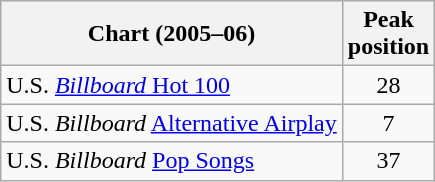<table class="wikitable sortable">
<tr>
<th>Chart (2005–06)</th>
<th>Peak<br>position</th>
</tr>
<tr>
<td>U.S. <a href='#'><em>Billboard</em> Hot 100</a></td>
<td align="center">28</td>
</tr>
<tr>
<td>U.S. <em>Billboard</em> <a href='#'>Alternative Airplay</a></td>
<td align="center">7</td>
</tr>
<tr>
<td>U.S. <em>Billboard</em> <a href='#'>Pop Songs</a></td>
<td align="center">37</td>
</tr>
</table>
